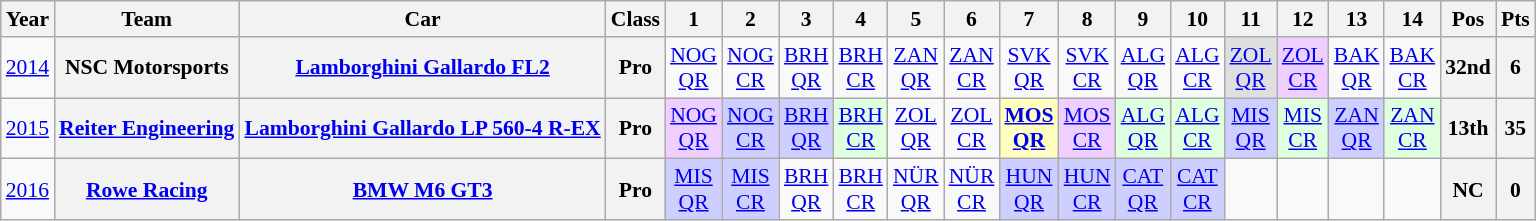<table class="wikitable" style="text-align:center; font-size:90%">
<tr>
<th>Year</th>
<th>Team</th>
<th>Car</th>
<th>Class</th>
<th>1</th>
<th>2</th>
<th>3</th>
<th>4</th>
<th>5</th>
<th>6</th>
<th>7</th>
<th>8</th>
<th>9</th>
<th>10</th>
<th>11</th>
<th>12</th>
<th>13</th>
<th>14</th>
<th>Pos</th>
<th>Pts</th>
</tr>
<tr>
<td><a href='#'>2014</a></td>
<th>NSC Motorsports</th>
<th><a href='#'>Lamborghini Gallardo FL2</a></th>
<th>Pro</th>
<td><a href='#'>NOG<br>QR</a></td>
<td><a href='#'>NOG<br>CR</a></td>
<td><a href='#'>BRH<br>QR</a></td>
<td><a href='#'>BRH<br>CR</a></td>
<td><a href='#'>ZAN<br>QR</a></td>
<td><a href='#'>ZAN<br>CR</a></td>
<td><a href='#'>SVK<br>QR</a></td>
<td><a href='#'>SVK<br>CR</a></td>
<td><a href='#'>ALG<br>QR</a></td>
<td><a href='#'>ALG<br>CR</a></td>
<td style="background:#DFDFDF;"><a href='#'>ZOL<br>QR</a><br></td>
<td style="background:#EFCFFF;"><a href='#'>ZOL<br>CR</a><br></td>
<td><a href='#'>BAK<br>QR</a></td>
<td><a href='#'>BAK<br>CR</a></td>
<th>32nd</th>
<th>6</th>
</tr>
<tr>
<td><a href='#'>2015</a></td>
<th><a href='#'>Reiter Engineering</a></th>
<th><a href='#'>Lamborghini Gallardo LP 560-4 R-EX</a></th>
<th>Pro</th>
<td style="background:#EFCFFF;"><a href='#'>NOG<br>QR</a><br></td>
<td style="background:#CFCFFF;"><a href='#'>NOG<br>CR</a><br></td>
<td style="background:#CFCFFF;"><a href='#'>BRH<br>QR</a><br></td>
<td style="background:#DFFFDF;"><a href='#'>BRH<br>CR</a><br></td>
<td><a href='#'>ZOL<br>QR</a></td>
<td><a href='#'>ZOL<br>CR</a></td>
<td style="background:#FFFFBF;"><strong><a href='#'>MOS<br>QR</a></strong><br></td>
<td style="background:#EFCFFF;"><a href='#'>MOS<br>CR</a><br></td>
<td style="background:#DFFFDF;"><a href='#'>ALG<br>QR</a><br></td>
<td style="background:#DFFFDF;"><a href='#'>ALG<br>CR</a><br></td>
<td style="background:#CFCFFF;"><a href='#'>MIS<br>QR</a><br></td>
<td style="background:#DFFFDF;"><a href='#'>MIS<br>CR</a><br></td>
<td style="background:#CFCFFF;"><a href='#'>ZAN<br>QR</a><br></td>
<td style="background:#DFFFDF;"><a href='#'>ZAN<br>CR</a><br></td>
<th>13th</th>
<th>35</th>
</tr>
<tr>
<td><a href='#'>2016</a></td>
<th><a href='#'>Rowe Racing</a></th>
<th><a href='#'>BMW M6 GT3</a></th>
<th>Pro</th>
<td style="background:#CFCFFF;"><a href='#'>MIS<br>QR</a><br></td>
<td style="background:#CFCFFF;"><a href='#'>MIS<br>CR</a><br></td>
<td><a href='#'>BRH<br>QR</a></td>
<td><a href='#'>BRH<br>CR</a></td>
<td><a href='#'>NÜR<br>QR</a></td>
<td><a href='#'>NÜR<br>CR</a></td>
<td style="background:#CFCFFF;"><a href='#'>HUN<br>QR</a><br></td>
<td style="background:#CFCFFF;"><a href='#'>HUN<br>CR</a><br></td>
<td style="background:#CFCFFF;"><a href='#'>CAT<br>QR</a><br></td>
<td style="background:#CFCFFF;"><a href='#'>CAT<br>CR</a><br></td>
<td></td>
<td></td>
<td></td>
<td></td>
<th>NC</th>
<th>0</th>
</tr>
</table>
